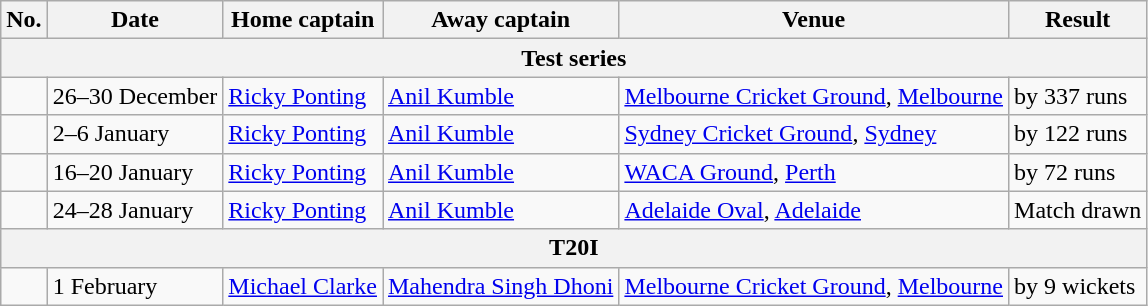<table class="wikitable">
<tr>
<th>No.</th>
<th>Date</th>
<th>Home captain</th>
<th>Away captain</th>
<th>Venue</th>
<th>Result</th>
</tr>
<tr>
<th colspan="6">Test series</th>
</tr>
<tr>
<td></td>
<td>26–30 December</td>
<td><a href='#'>Ricky Ponting</a></td>
<td><a href='#'>Anil Kumble</a></td>
<td><a href='#'>Melbourne Cricket Ground</a>, <a href='#'>Melbourne</a></td>
<td> by 337 runs</td>
</tr>
<tr>
<td></td>
<td>2–6 January</td>
<td><a href='#'>Ricky Ponting</a></td>
<td><a href='#'>Anil Kumble</a></td>
<td><a href='#'>Sydney Cricket Ground</a>, <a href='#'>Sydney</a></td>
<td> by 122 runs</td>
</tr>
<tr>
<td></td>
<td>16–20 January</td>
<td><a href='#'>Ricky Ponting</a></td>
<td><a href='#'>Anil Kumble</a></td>
<td><a href='#'>WACA Ground</a>, <a href='#'>Perth</a></td>
<td> by 72 runs</td>
</tr>
<tr>
<td></td>
<td>24–28 January</td>
<td><a href='#'>Ricky Ponting</a></td>
<td><a href='#'>Anil Kumble</a></td>
<td><a href='#'>Adelaide Oval</a>, <a href='#'>Adelaide</a></td>
<td>Match drawn</td>
</tr>
<tr>
<th colspan="6">T20I</th>
</tr>
<tr>
<td></td>
<td>1 February</td>
<td><a href='#'>Michael Clarke</a></td>
<td><a href='#'>Mahendra Singh Dhoni</a></td>
<td><a href='#'>Melbourne Cricket Ground</a>, <a href='#'>Melbourne</a></td>
<td> by 9 wickets</td>
</tr>
</table>
